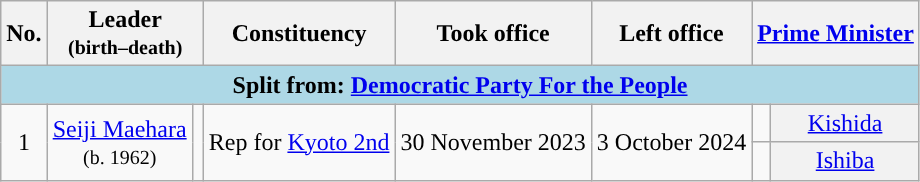<table class="wikitable sortable" style="text-align:center">
<tr>
<th>No.</th>
<th colspan="2">Leader<br><small>(birth–death)</small></th>
<th>Constituency</th>
<th>Took office</th>
<th>Left office</th>
<th colspan="2"><a href='#'>Prime Minister</a> </th>
</tr>
<tr>
<td bgcolor="lightblue" colspan="9"><strong>Split from: <a href='#'>Democratic Party For the People</a></strong></td>
</tr>
<tr>
<td rowspan=2>1</td>
<td rowspan=2><a href='#'>Seiji Maehara</a><br><small>(b. 1962)</small></td>
<td rowspan=2></td>
<td rowspan=2>Rep for <a href='#'>Kyoto 2nd</a></td>
<td rowspan=2>30 November 2023</td>
<td rowspan=2>3 October 2024</td>
<td style="background-color: "></td>
<th style="font-weight:normal"><a href='#'>Kishida</a> <small></small></th>
</tr>
<tr>
<td style="background-color: "></td>
<th style="font-weight:normal"><a href='#'>Ishiba</a> <small></small></th>
</tr>
</table>
